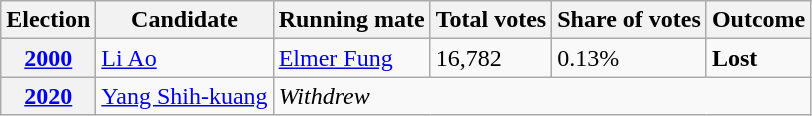<table class=wikitable>
<tr>
<th>Election</th>
<th>Candidate</th>
<th>Running mate</th>
<th>Total votes</th>
<th>Share of votes</th>
<th>Outcome</th>
</tr>
<tr>
<th><a href='#'>2000</a></th>
<td><a href='#'>Li Ao</a></td>
<td><a href='#'>Elmer Fung</a></td>
<td>16,782</td>
<td>0.13%</td>
<td><strong>Lost</strong> </td>
</tr>
<tr>
<th><a href='#'>2020</a></th>
<td><a href='#'>Yang Shih-kuang</a></td>
<td colspan="4"><em>Withdrew</em></td>
</tr>
</table>
